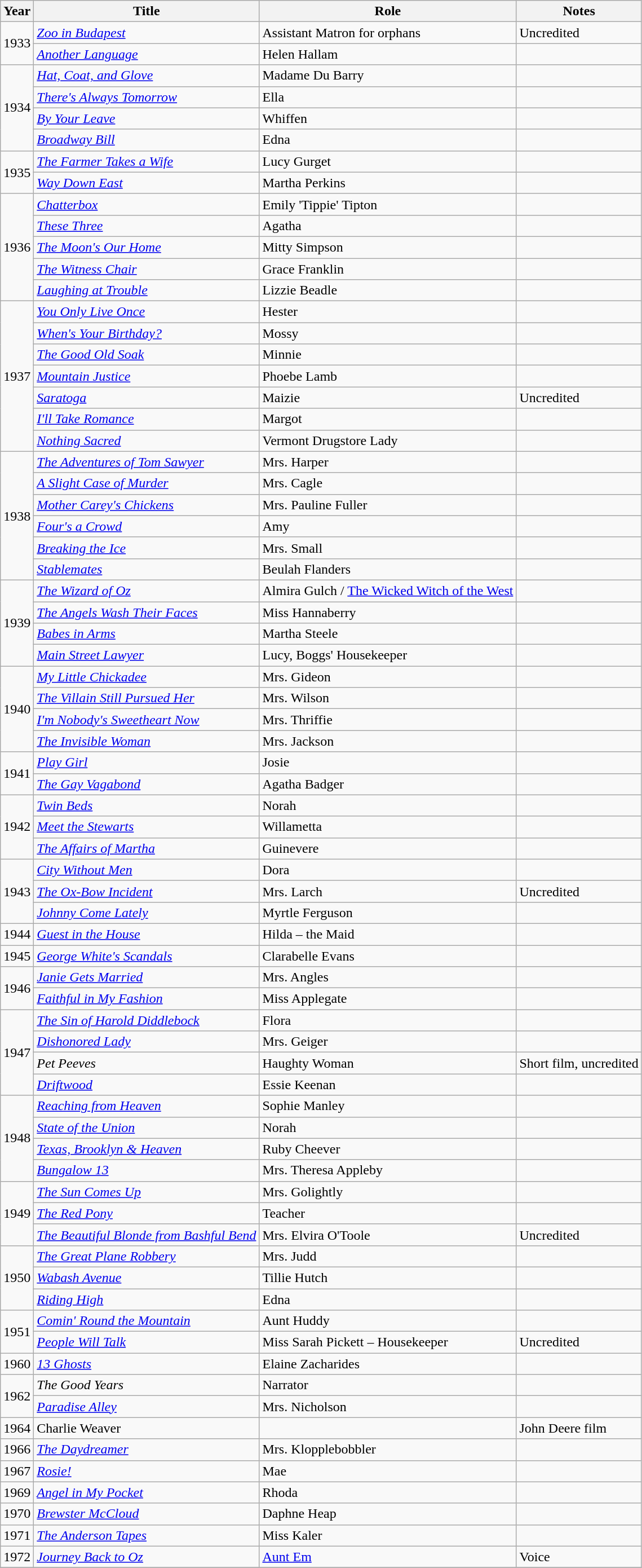<table class="wikitable">
<tr>
<th>Year</th>
<th>Title</th>
<th>Role</th>
<th>Notes</th>
</tr>
<tr>
<td rowspan="2">1933</td>
<td><em><a href='#'>Zoo in Budapest</a></em></td>
<td>Assistant Matron for orphans</td>
<td>Uncredited</td>
</tr>
<tr>
<td><em><a href='#'>Another Language</a></em></td>
<td>Helen Hallam</td>
<td></td>
</tr>
<tr>
<td rowspan="4">1934</td>
<td><em><a href='#'>Hat, Coat, and Glove</a></em></td>
<td>Madame Du Barry</td>
<td></td>
</tr>
<tr>
<td><em><a href='#'>There's Always Tomorrow</a></em></td>
<td>Ella</td>
<td></td>
</tr>
<tr>
<td><em><a href='#'>By Your Leave</a></em></td>
<td>Whiffen</td>
<td></td>
</tr>
<tr>
<td><em><a href='#'>Broadway Bill</a></em></td>
<td>Edna</td>
<td></td>
</tr>
<tr>
<td rowspan="2">1935</td>
<td><em><a href='#'>The Farmer Takes a Wife</a></em></td>
<td>Lucy Gurget</td>
<td></td>
</tr>
<tr>
<td><em><a href='#'>Way Down East</a></em></td>
<td>Martha Perkins</td>
<td></td>
</tr>
<tr>
<td rowspan="5">1936</td>
<td><em><a href='#'>Chatterbox</a></em></td>
<td>Emily 'Tippie' Tipton</td>
<td></td>
</tr>
<tr>
<td><em><a href='#'>These Three</a></em></td>
<td>Agatha</td>
<td></td>
</tr>
<tr>
<td><em><a href='#'>The Moon's Our Home</a></em></td>
<td>Mitty Simpson</td>
<td></td>
</tr>
<tr>
<td><em><a href='#'>The Witness Chair</a></em></td>
<td>Grace Franklin</td>
<td></td>
</tr>
<tr>
<td><em><a href='#'>Laughing at Trouble</a></em></td>
<td>Lizzie Beadle</td>
<td></td>
</tr>
<tr>
<td rowspan="7">1937</td>
<td><em><a href='#'>You Only Live Once</a></em></td>
<td>Hester</td>
<td></td>
</tr>
<tr>
<td><em><a href='#'>When's Your Birthday?</a></em></td>
<td>Mossy</td>
<td></td>
</tr>
<tr>
<td><em><a href='#'>The Good Old Soak</a></em></td>
<td>Minnie</td>
<td></td>
</tr>
<tr>
<td><em><a href='#'>Mountain Justice</a></em></td>
<td>Phoebe Lamb</td>
<td></td>
</tr>
<tr>
<td><em><a href='#'>Saratoga</a></em></td>
<td>Maizie</td>
<td>Uncredited</td>
</tr>
<tr>
<td><em><a href='#'>I'll Take Romance</a></em></td>
<td>Margot</td>
<td></td>
</tr>
<tr>
<td><em><a href='#'>Nothing Sacred</a></em></td>
<td>Vermont Drugstore Lady</td>
<td></td>
</tr>
<tr>
<td rowspan="6">1938</td>
<td><em><a href='#'>The Adventures of Tom Sawyer</a></em></td>
<td>Mrs. Harper</td>
<td></td>
</tr>
<tr>
<td><em><a href='#'>A Slight Case of Murder</a></em></td>
<td>Mrs. Cagle</td>
<td></td>
</tr>
<tr>
<td><em><a href='#'>Mother Carey's Chickens</a></em></td>
<td>Mrs. Pauline Fuller</td>
<td></td>
</tr>
<tr>
<td><em><a href='#'>Four's a Crowd</a></em></td>
<td>Amy</td>
<td></td>
</tr>
<tr>
<td><em><a href='#'>Breaking the Ice</a></em></td>
<td>Mrs. Small</td>
<td></td>
</tr>
<tr>
<td><em><a href='#'>Stablemates</a></em></td>
<td>Beulah Flanders</td>
<td></td>
</tr>
<tr>
<td rowspan="4">1939</td>
<td><em><a href='#'>The Wizard of Oz</a></em></td>
<td>Almira Gulch / <a href='#'>The Wicked Witch of the West</a></td>
<td></td>
</tr>
<tr>
<td><em><a href='#'>The Angels Wash Their Faces</a></em></td>
<td>Miss Hannaberry</td>
<td></td>
</tr>
<tr>
<td><em><a href='#'>Babes in Arms</a></em></td>
<td>Martha Steele</td>
<td></td>
</tr>
<tr>
<td><em><a href='#'>Main Street Lawyer</a></em></td>
<td>Lucy, Boggs' Housekeeper</td>
<td></td>
</tr>
<tr>
<td rowspan="4">1940</td>
<td><em><a href='#'>My Little Chickadee</a></em></td>
<td>Mrs. Gideon</td>
<td></td>
</tr>
<tr>
<td><em><a href='#'>The Villain Still Pursued Her</a></em></td>
<td>Mrs. Wilson</td>
<td></td>
</tr>
<tr>
<td><em><a href='#'>I'm Nobody's Sweetheart Now</a></em></td>
<td>Mrs. Thriffie</td>
<td></td>
</tr>
<tr>
<td><em><a href='#'>The Invisible Woman</a></em></td>
<td>Mrs. Jackson</td>
<td></td>
</tr>
<tr>
<td rowspan="2">1941</td>
<td><em><a href='#'>Play Girl</a></em></td>
<td>Josie</td>
<td></td>
</tr>
<tr>
<td><em><a href='#'>The Gay Vagabond</a></em></td>
<td>Agatha Badger</td>
<td></td>
</tr>
<tr>
<td rowspan="3">1942</td>
<td><em><a href='#'>Twin Beds</a></em></td>
<td>Norah</td>
<td></td>
</tr>
<tr>
<td><em><a href='#'>Meet the Stewarts</a></em></td>
<td>Willametta</td>
<td></td>
</tr>
<tr>
<td><em><a href='#'>The Affairs of Martha</a></em></td>
<td>Guinevere</td>
<td></td>
</tr>
<tr>
<td rowspan="3">1943</td>
<td><em><a href='#'>City Without Men</a></em></td>
<td>Dora</td>
<td></td>
</tr>
<tr>
<td><em><a href='#'>The Ox-Bow Incident</a></em></td>
<td>Mrs. Larch</td>
<td>Uncredited</td>
</tr>
<tr>
<td><em><a href='#'>Johnny Come Lately</a></em></td>
<td>Myrtle Ferguson</td>
<td></td>
</tr>
<tr>
<td>1944</td>
<td><em><a href='#'>Guest in the House</a></em></td>
<td>Hilda – the Maid</td>
<td></td>
</tr>
<tr>
<td>1945</td>
<td><em><a href='#'>George White's Scandals</a></em></td>
<td>Clarabelle Evans</td>
<td></td>
</tr>
<tr>
<td rowspan="2">1946</td>
<td><em><a href='#'>Janie Gets Married</a></em></td>
<td>Mrs. Angles</td>
<td></td>
</tr>
<tr>
<td><em><a href='#'>Faithful in My Fashion</a></em></td>
<td>Miss Applegate</td>
<td></td>
</tr>
<tr>
<td rowspan="4">1947</td>
<td><em><a href='#'>The Sin of Harold Diddlebock</a></em></td>
<td>Flora</td>
<td></td>
</tr>
<tr>
<td><em><a href='#'>Dishonored Lady</a></em></td>
<td>Mrs. Geiger</td>
<td></td>
</tr>
<tr>
<td><em>Pet Peeves</em></td>
<td>Haughty Woman</td>
<td>Short film, uncredited</td>
</tr>
<tr>
<td><em><a href='#'>Driftwood</a></em></td>
<td>Essie Keenan</td>
<td></td>
</tr>
<tr>
<td rowspan="4">1948</td>
<td><em><a href='#'>Reaching from Heaven</a></em></td>
<td>Sophie Manley</td>
<td></td>
</tr>
<tr>
<td><em><a href='#'>State of the Union</a></em></td>
<td>Norah</td>
<td></td>
</tr>
<tr>
<td><em><a href='#'>Texas, Brooklyn & Heaven</a></em></td>
<td>Ruby Cheever</td>
<td></td>
</tr>
<tr>
<td><em><a href='#'>Bungalow 13</a></em></td>
<td>Mrs. Theresa Appleby</td>
<td></td>
</tr>
<tr>
<td rowspan="3">1949</td>
<td><em><a href='#'>The Sun Comes Up</a></em></td>
<td>Mrs. Golightly</td>
<td></td>
</tr>
<tr>
<td><em><a href='#'>The Red Pony</a></em></td>
<td>Teacher</td>
<td></td>
</tr>
<tr>
<td><em><a href='#'>The Beautiful Blonde from Bashful Bend</a></em></td>
<td>Mrs. Elvira O'Toole</td>
<td>Uncredited</td>
</tr>
<tr>
<td rowspan="3">1950</td>
<td><em><a href='#'>The Great Plane Robbery</a></em></td>
<td>Mrs. Judd</td>
<td></td>
</tr>
<tr>
<td><em><a href='#'>Wabash Avenue</a></em></td>
<td>Tillie Hutch</td>
<td></td>
</tr>
<tr>
<td><em><a href='#'>Riding High</a></em></td>
<td>Edna</td>
<td></td>
</tr>
<tr>
<td rowspan="2">1951</td>
<td><em><a href='#'>Comin' Round the Mountain</a></em></td>
<td>Aunt Huddy</td>
<td></td>
</tr>
<tr>
<td><em><a href='#'>People Will Talk</a></em></td>
<td>Miss Sarah Pickett – Housekeeper</td>
<td>Uncredited</td>
</tr>
<tr>
<td>1960</td>
<td><em><a href='#'>13 Ghosts</a></em></td>
<td>Elaine Zacharides</td>
<td></td>
</tr>
<tr>
<td rowspan="2">1962</td>
<td><em>The Good Years</em></td>
<td>Narrator</td>
<td></td>
</tr>
<tr>
<td><em><a href='#'>Paradise Alley</a></em></td>
<td>Mrs. Nicholson</td>
<td></td>
</tr>
<tr>
<td>1964</td>
<td>Charlie Weaver</td>
<td></td>
<td>John Deere film</td>
</tr>
<tr>
<td>1966</td>
<td><em><a href='#'>The Daydreamer</a></em></td>
<td>Mrs. Klopplebobbler</td>
<td></td>
</tr>
<tr>
<td>1967</td>
<td><em><a href='#'>Rosie!</a></em></td>
<td>Mae</td>
<td></td>
</tr>
<tr>
<td>1969</td>
<td><em><a href='#'>Angel in My Pocket</a></em></td>
<td>Rhoda</td>
<td></td>
</tr>
<tr>
<td>1970</td>
<td><em><a href='#'>Brewster McCloud</a></em></td>
<td>Daphne Heap</td>
<td></td>
</tr>
<tr>
<td>1971</td>
<td><em><a href='#'>The Anderson Tapes</a></em></td>
<td>Miss Kaler</td>
<td></td>
</tr>
<tr>
<td>1972</td>
<td><em><a href='#'>Journey Back to Oz</a></em></td>
<td><a href='#'>Aunt Em</a></td>
<td>Voice</td>
</tr>
<tr>
</tr>
<tr>
</tr>
</table>
